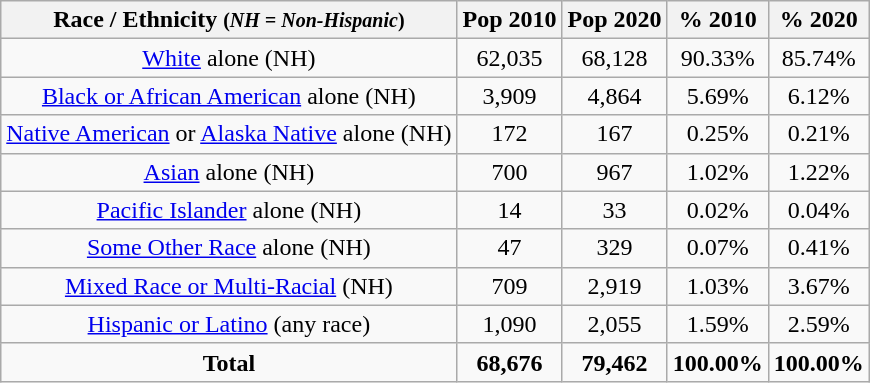<table class="wikitable" style="text-align:center;">
<tr>
<th>Race / Ethnicity <small>(<em>NH = Non-Hispanic</em>)</small></th>
<th>Pop 2010</th>
<th>Pop 2020</th>
<th>% 2010</th>
<th>% 2020</th>
</tr>
<tr>
<td><a href='#'>White</a> alone (NH)</td>
<td>62,035</td>
<td>68,128</td>
<td>90.33%</td>
<td>85.74%</td>
</tr>
<tr>
<td><a href='#'>Black or African American</a> alone (NH)</td>
<td>3,909</td>
<td>4,864</td>
<td>5.69%</td>
<td>6.12%</td>
</tr>
<tr>
<td><a href='#'>Native American</a> or <a href='#'>Alaska Native</a> alone (NH)</td>
<td>172</td>
<td>167</td>
<td>0.25%</td>
<td>0.21%</td>
</tr>
<tr>
<td><a href='#'>Asian</a> alone (NH)</td>
<td>700</td>
<td>967</td>
<td>1.02%</td>
<td>1.22%</td>
</tr>
<tr>
<td><a href='#'>Pacific Islander</a> alone (NH)</td>
<td>14</td>
<td>33</td>
<td>0.02%</td>
<td>0.04%</td>
</tr>
<tr>
<td><a href='#'>Some Other Race</a> alone (NH)</td>
<td>47</td>
<td>329</td>
<td>0.07%</td>
<td>0.41%</td>
</tr>
<tr>
<td><a href='#'>Mixed Race or Multi-Racial</a> (NH)</td>
<td>709</td>
<td>2,919</td>
<td>1.03%</td>
<td>3.67%</td>
</tr>
<tr>
<td><a href='#'>Hispanic or Latino</a> (any race)</td>
<td>1,090</td>
<td>2,055</td>
<td>1.59%</td>
<td>2.59%</td>
</tr>
<tr>
<td><strong>Total</strong></td>
<td><strong>68,676</strong></td>
<td><strong>79,462</strong></td>
<td><strong>100.00%</strong></td>
<td><strong>100.00%</strong></td>
</tr>
</table>
